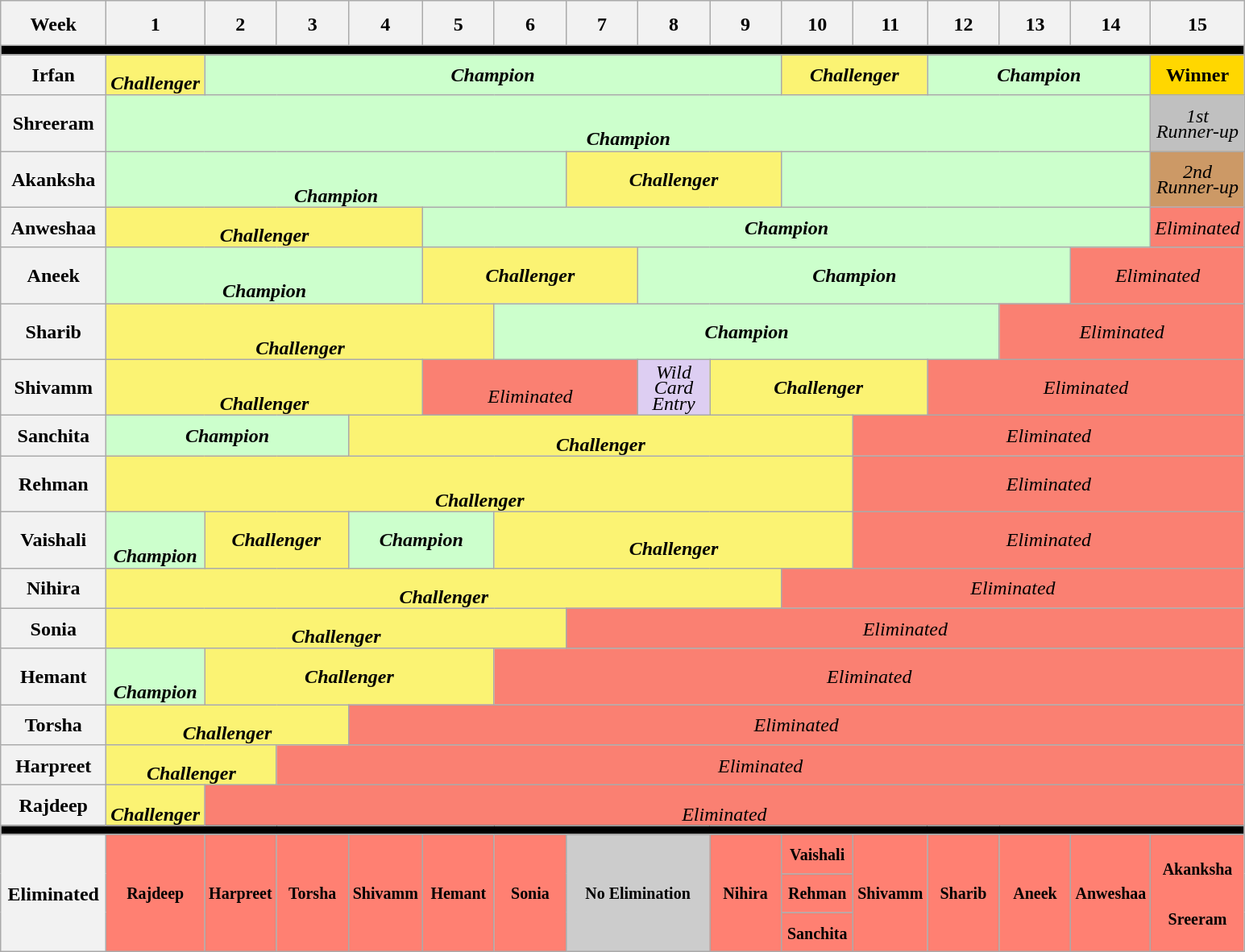<table class="wikitable" style="text-align:center; font-size:100%; line-height:13px;">
<tr>
<th height=30 width=80>Week</th>
<th width=52>1</th>
<th width=52>2</th>
<th width=52>3</th>
<th width=52>4</th>
<th width=52>5</th>
<th width=52>6</th>
<th width=52>7</th>
<th width=52>8</th>
<th width=52>9</th>
<th width=52>10</th>
<th width=52>11</th>
<th width=52>12</th>
<th width=52>13</th>
<th width=52>14</th>
<th width=52>15</th>
</tr>
<tr>
<th colspan="18" style="background:#000;"></th>
</tr>
<tr>
</tr>
<tr>
<th>Irfan</th>
<td colspan=1 style="background:#FBF373;  text-align:center"><br><strong><em>Challenger</em></strong><br></td>
<td colspan="8" style="background:#cfc;  text-align:center"><strong><em>Champion</em></strong></td>
<td colspan="2" style="background:#FBF373;  text-align:center"><strong><em>Challenger</em></strong></td>
<td colspan="3" style="background:#cfc;  text-align:center"><strong><em>Champion</em></strong></td>
<td style="background:gold;  text-align:center"><strong>Winner</strong></td>
</tr>
<tr>
<th>Shreeram</th>
<td colspan=14  style="background:#cfc;  text-align:center"><br><br> <strong><em>Champion</em></strong></td>
<td style="background:silver;  text-align:center"><em>1st Runner-up</em></td>
</tr>
<tr>
<th>Akanksha</th>
<td colspan=6 style="background:#cfc;  text-align:center"><br><br><strong><em>Champion</em></strong></td>
<td colspan="3" style="background:#FBF373;  text-align:center"><strong><em>Challenger</em></strong></td>
<td colspan="5" style="background:#cfc;  text-align:center"></td>
<td style="background:#c96;  text-align:center"><em>2nd Runner-up</em></td>
</tr>
<tr>
<th>Anweshaa</th>
<td colspan=4 style="background:#FBF373;  text-align:center"><br><strong><em>Challenger</em></strong><br></td>
<td colspan="10" style="background:#cfc;  text-align:center"><strong><em>Champion</em></strong></td>
<td colspan="18" style="background:#fa8072"><em>Eliminated</em></td>
</tr>
<tr>
<th>Aneek</th>
<td colspan=4 style="background:#cfc;  text-align:center"><br><br> <strong><em>Champion</em></strong></td>
<td colspan="3" style="background:#FBF373;  text-align:center"><strong><em>Challenger</em></strong></td>
<td colspan="6" style="background:#cfc;  text-align:center"><strong><em>Champion</em></strong></td>
<td colspan="18" style="background:#fa8072"><em>Eliminated</em></td>
</tr>
<tr>
<th>Sharib</th>
<td colspan=5 style="background:#FBF373;  text-align:center"><br><br> <strong><em>Challenger</em></strong></td>
<td colspan="7" style="background:#cfc;  text-align:center"><strong><em>Champion</em></strong></td>
<td colspan="18" style="background:#fa8072"><em>Eliminated</em></td>
</tr>
<tr>
<th>Shivamm</th>
<td colspan=4 style="background:#FBF373;  text-align:center"><br><br> <strong><em>Challenger</em></strong></td>
<td colspan="3" style="background:#fa8072"><br><em>Eliminated</em><br></td>
<td colspan="1" style="background:#DDCEF2;  text-align:center"><em>Wild Card Entry</em></td>
<td colspan="3" style="background:#FBF373;  text-align:center"><strong><em>Challenger</em></strong></td>
<td colspan="18" style="background:#fa8072"><em>Eliminated</em></td>
</tr>
<tr>
<th>Sanchita</th>
<td colspan=3 style="background:#cfc;  text-align:center"><strong><em>Champion</em></strong></td>
<td colspan="7" style="background:#FBF373;  text-align:center"><br><strong><em>Challenger</em></strong><br></td>
<td colspan="18" style="background:#fa8072"><em>Eliminated</em></td>
</tr>
<tr>
<th>Rehman</th>
<td colspan=10 style="background:#FBF373;  text-align:center"><br><br> <strong><em>Challenger</em></strong></td>
<td colspan="18" style="background:#fa8072"><em>Eliminated</em></td>
</tr>
<tr>
<th>Vaishali</th>
<td colspan=1 style="background:#cfc;  text-align:center"><br><br> <strong><em>Champion</em></strong></td>
<td colspan="2" style="background:#FBF373;  text-align:center"><strong><em>Challenger</em></strong></td>
<td colspan="2" style="background:#cfc;  text-align:center"><strong><em>Champion</em></strong></td>
<td colspan="5" style="background:#FBF373;  text-align:center"><br><strong><em>Challenger</em></strong><br></td>
<td colspan="18" style="background:#fa8072"><em>Eliminated</em></td>
</tr>
<tr>
<th>Nihira</th>
<td colspan=9 style="background:#FBF373;  text-align:center"><br><strong><em>Challenger</em></strong><br></td>
<td colspan="18" style="background:#fa8072"><em>Eliminated</em></td>
</tr>
<tr>
<th>Sonia</th>
<td colspan=6 style="background:#FBF373;  text-align:center"><br><strong><em>Challenger</em></strong><br></td>
<td colspan="18" style="background:#fa8072"><em>Eliminated</em></td>
</tr>
<tr>
<th>Hemant</th>
<td colspan=1 style="background:#cfc;  text-align:center"><br><br> <strong><em>Champion</em></strong></td>
<td colspan="4" style="background:#FBF373;  text-align:center"><strong><em>Challenger</em></strong></td>
<td colspan="18" style="background:#fa8072"><em>Eliminated</em></td>
</tr>
<tr>
<th>Torsha</th>
<td colspan=3 style="background:#FBF373;  text-align:center"><br><strong><em>Challenger</em></strong><br></td>
<td colspan="18" style="background:#fa8072"><em>Eliminated</em></td>
</tr>
<tr>
<th>Harpreet</th>
<td colspan=2 style="background:#FBF373;  text-align:center"><br><strong><em>Challenger</em></strong><br></td>
<td colspan="18" style="background:#fa8072"><em>Eliminated</em></td>
</tr>
<tr>
<th>Rajdeep</th>
<td colspan=1 style="background:#FBF373;  text-align:center"><br><strong><em>Challenger</em></strong><br></td>
<td colspan="18" style="background:#fa8072"><br><em>Eliminated</em><br></td>
</tr>
<tr>
<th colspan="18" style="background:#000;"></th>
</tr>
<tr>
</tr>
<tr>
<th rowspan=3>Eliminated</th>
<td style="background:#FF8072" rowspan="3"><small><strong>Rajdeep</strong></small></td>
<td style="background:#FF8072" rowspan="3"><small> <strong>Harpreet</strong></small></td>
<td style="background:#FF8072" rowspan="3"><small><strong>Torsha</strong></small></td>
<td style="background:#FF8072" rowspan="3"><small> <strong>Shivamm</strong></small></td>
<td style="background:#FF8072" rowspan="3"><small> <strong>Hemant</strong></small></td>
<td style="background:#FF8072" rowspan="3"><small><strong>Sonia</strong></small></td>
<td style="background:#ccc" colspan=2 rowspan="3"><small><strong>No Elimination</strong></small></td>
<td style="background:#FF8072" rowspan="3"><small><strong>Nihira</strong></small></td>
<td style="background:#FF8072" height=25><small><strong>Vaishali </strong></small></td>
<td style="background:#FF8072" rowspan="3"><small><strong>Shivamm</strong></small></td>
<td style="background:#FF8072" rowspan="3"><small><strong>Sharib</strong></small></td>
<td style="background:#FF8072" rowspan="3"><small><strong>Aneek </strong></small></td>
<td style="background:#FF8072" rowspan="3"><small><strong> Anweshaa </strong></small></td>
<td style="background:#FF8072" rowspan="3"><small><strong>Akanksha</strong><br><br></small><br><small><strong>Sreeram</strong></small></td>
</tr>
<tr>
<td style="background:#FF8072" height=25><small><strong>Rehman </strong></small></td>
</tr>
<tr>
<td style="background:#FF8072" height=25><small><strong>Sanchita </strong></small></td>
</tr>
</table>
